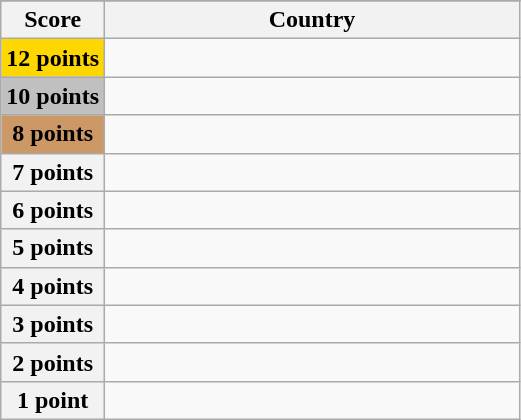<table class="wikitable">
<tr>
</tr>
<tr>
<th scope="col" width="20%">Score</th>
<th scope="col">Country</th>
</tr>
<tr>
<th scope="row" style="background:gold">12 points</th>
<td></td>
</tr>
<tr>
<th scope="row" style="background:silver">10 points</th>
<td></td>
</tr>
<tr>
<th scope="row" style="background:#CC9966">8 points</th>
<td></td>
</tr>
<tr>
<th scope="row">7 points</th>
<td></td>
</tr>
<tr>
<th scope="row">6 points</th>
<td></td>
</tr>
<tr>
<th scope="row">5 points</th>
<td></td>
</tr>
<tr>
<th scope="row">4 points</th>
<td></td>
</tr>
<tr>
<th scope="row">3 points</th>
<td></td>
</tr>
<tr>
<th scope="row">2 points</th>
<td></td>
</tr>
<tr>
<th scope="row">1 point</th>
<td></td>
</tr>
</table>
